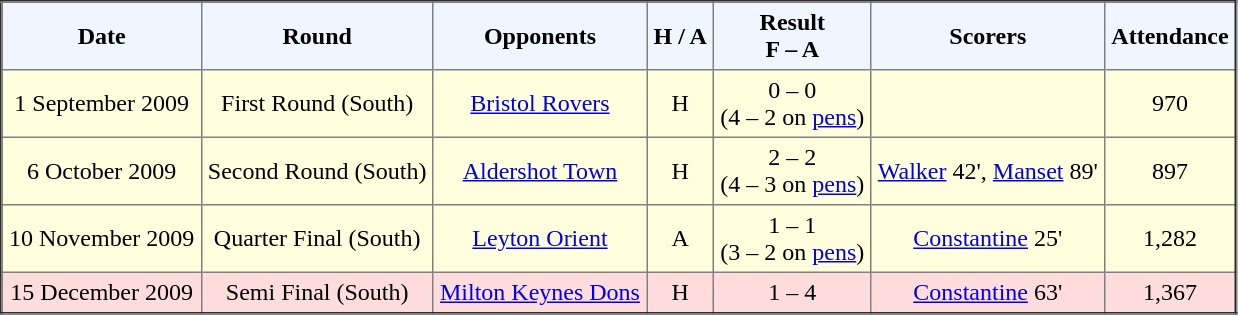<table border="2" cellpadding="4" style="border-collapse:collapse; text-align:center;">
<tr bgcolor="#f0f6ff">
<th><strong>Date</strong></th>
<th><strong>Round</strong></th>
<th><strong>Opponents</strong></th>
<th><strong>H / A</strong></th>
<th><strong>Result<br>F – A</strong></th>
<th><strong>Scorers</strong></th>
<th><strong>Attendance</strong></th>
</tr>
<tr bgcolor="#ffffdd">
<td>1 September 2009</td>
<td>First Round (South)</td>
<td><a href='#'>Bristol Rovers</a></td>
<td>H</td>
<td>0 – 0<br>(4 – 2 on <a href='#'>pens</a>)</td>
<td></td>
<td>970</td>
</tr>
<tr bgcolor="#ffffdd">
<td>6 October 2009</td>
<td>Second Round (South)</td>
<td><a href='#'>Aldershot Town</a></td>
<td>H</td>
<td>2 – 2<br>(4 – 3 on <a href='#'>pens</a>)</td>
<td><a href='#'>Walker</a> 42', <a href='#'>Manset</a> 89'</td>
<td>897</td>
</tr>
<tr bgcolor="#ffffdd">
<td>10 November 2009</td>
<td>Quarter Final (South)</td>
<td><a href='#'>Leyton Orient</a></td>
<td>A</td>
<td>1 – 1<br>(3 – 2 on <a href='#'>pens</a>)</td>
<td><a href='#'>Constantine</a> 25'</td>
<td>1,282</td>
</tr>
<tr bgcolor="#ffdddd">
<td>15 December 2009</td>
<td>Semi Final (South)</td>
<td><a href='#'>Milton Keynes Dons</a></td>
<td>H</td>
<td>1 – 4</td>
<td><a href='#'>Constantine</a> 63'</td>
<td>1,367</td>
</tr>
</table>
